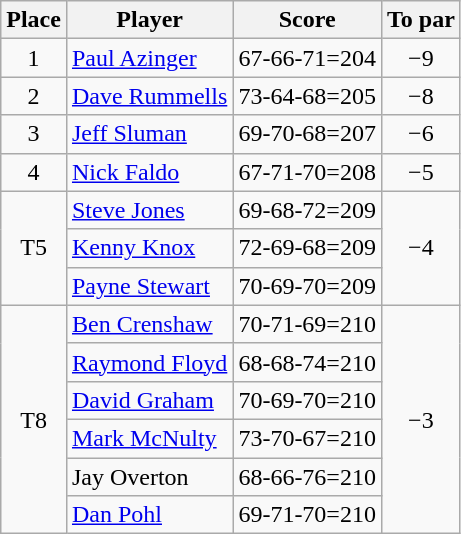<table class="wikitable">
<tr>
<th>Place</th>
<th>Player</th>
<th>Score</th>
<th>To par</th>
</tr>
<tr>
<td align="center">1</td>
<td> <a href='#'>Paul Azinger</a></td>
<td>67-66-71=204</td>
<td align="center">−9</td>
</tr>
<tr>
<td align="center">2</td>
<td> <a href='#'>Dave Rummells</a></td>
<td>73-64-68=205</td>
<td align="center">−8</td>
</tr>
<tr>
<td align="center">3</td>
<td> <a href='#'>Jeff Sluman</a></td>
<td>69-70-68=207</td>
<td align="center">−6</td>
</tr>
<tr>
<td align="center">4</td>
<td> <a href='#'>Nick Faldo</a></td>
<td>67-71-70=208</td>
<td align="center">−5</td>
</tr>
<tr>
<td rowspan=3 align="center">T5</td>
<td> <a href='#'>Steve Jones</a></td>
<td>69-68-72=209</td>
<td rowspan=3 align="center">−4</td>
</tr>
<tr>
<td> <a href='#'>Kenny Knox</a></td>
<td>72-69-68=209</td>
</tr>
<tr>
<td> <a href='#'>Payne Stewart</a></td>
<td>70-69-70=209</td>
</tr>
<tr>
<td rowspan=6 align="center">T8</td>
<td> <a href='#'>Ben Crenshaw</a></td>
<td>70-71-69=210</td>
<td rowspan=6 align="center">−3</td>
</tr>
<tr>
<td> <a href='#'>Raymond Floyd</a></td>
<td>68-68-74=210</td>
</tr>
<tr>
<td> <a href='#'>David Graham</a></td>
<td>70-69-70=210</td>
</tr>
<tr>
<td> <a href='#'>Mark McNulty</a></td>
<td>73-70-67=210</td>
</tr>
<tr>
<td> Jay Overton</td>
<td>68-66-76=210</td>
</tr>
<tr>
<td> <a href='#'>Dan Pohl</a></td>
<td>69-71-70=210</td>
</tr>
</table>
